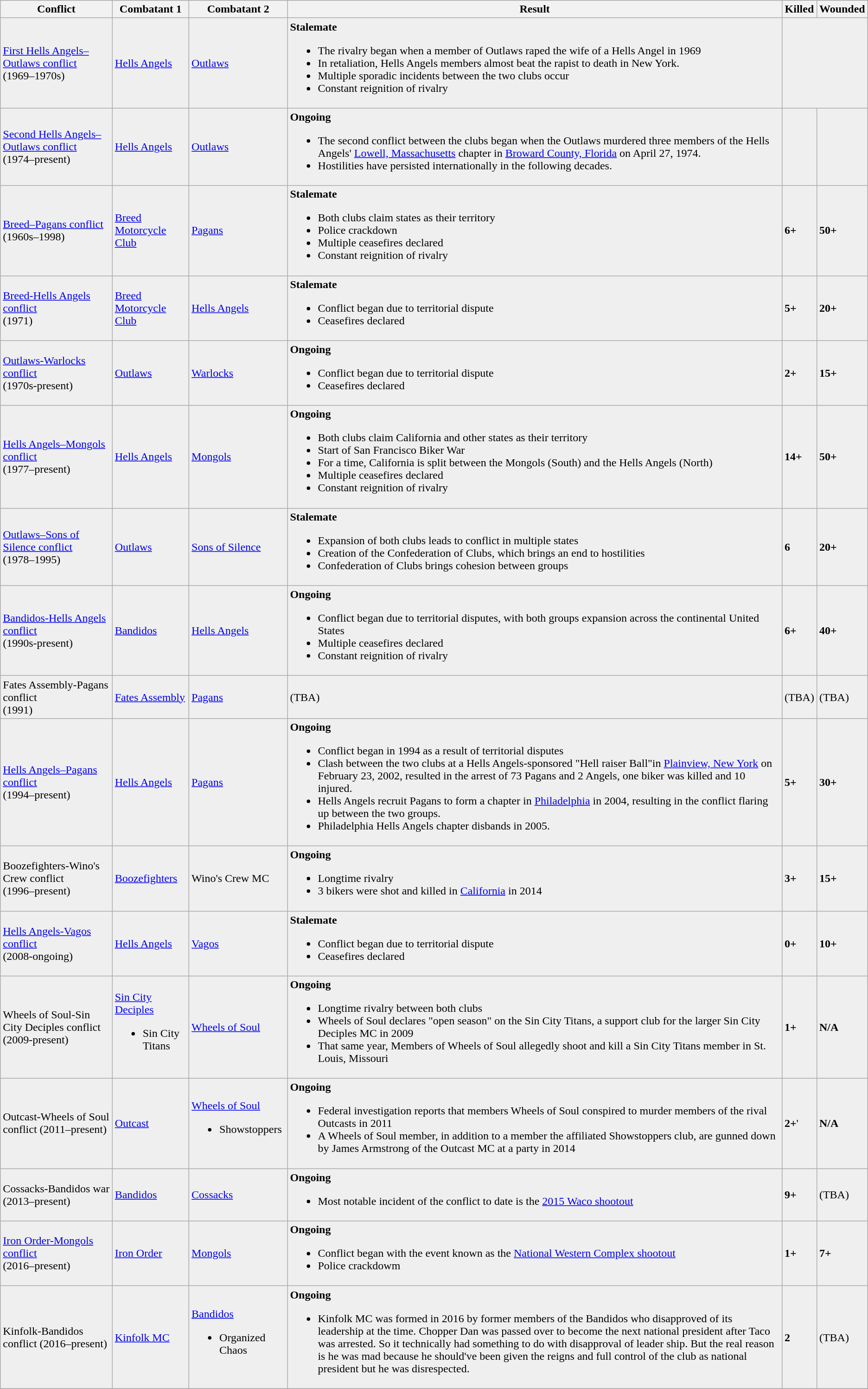<table class="wikitable" style="background:#efefef;">
<tr>
<th>Conflict</th>
<th>Combatant 1</th>
<th>Combatant 2</th>
<th>Result</th>
<th>Killed</th>
<th>Wounded</th>
</tr>
<tr>
<td><a href='#'>First Hells Angels–Outlaws conflict</a> <br> (1969–1970s)</td>
<td><a href='#'>Hells Angels</a></td>
<td><a href='#'>Outlaws</a></td>
<td><strong>Stalemate</strong><br><ul><li>The rivalry began when a member of Outlaws raped the wife of a Hells Angel in 1969</li><li>In retaliation, Hells Angels members almost beat the rapist to death in New York.</li><li>Multiple sporadic incidents between the two clubs occur</li><li>Constant reignition of rivalry</li></ul></td>
</tr>
<tr>
<td><a href='#'>Second Hells Angels–Outlaws conflict</a> <br> (1974–present)</td>
<td><a href='#'>Hells Angels</a></td>
<td><a href='#'>Outlaws</a></td>
<td><strong>Ongoing</strong><br><ul><li>The second conflict between the clubs began when the Outlaws murdered three members of the Hells Angels' <a href='#'>Lowell, Massachusetts</a> chapter in <a href='#'>Broward County, Florida</a> on April 27, 1974.</li><li>Hostilities have persisted internationally in the following decades.</li></ul></td>
<td></td>
<td></td>
</tr>
<tr>
<td><a href='#'>Breed–Pagans conflict</a><br>(1960s–1998)</td>
<td><a href='#'>Breed Motorcycle Club</a></td>
<td><a href='#'>Pagans</a></td>
<td><strong>Stalemate</strong><br><ul><li>Both clubs claim states as their territory</li><li>Police crackdown</li><li>Multiple ceasefires declared</li><li>Constant reignition of rivalry</li></ul></td>
<td><strong>6+</strong></td>
<td><strong>50+</strong></td>
</tr>
<tr>
<td><a href='#'>Breed-Hells Angels conflict</a><br>(1971)</td>
<td><a href='#'>Breed Motorcycle Club</a></td>
<td><a href='#'>Hells Angels</a></td>
<td><strong>Stalemate</strong><br><ul><li>Conflict began due to territorial dispute</li><li>Ceasefires declared</li></ul></td>
<td><strong>5+</strong></td>
<td><strong>20+</strong></td>
</tr>
<tr>
<td><a href='#'>Outlaws-Warlocks conflict</a><br>(1970s-present)</td>
<td><a href='#'>Outlaws</a></td>
<td><a href='#'>Warlocks</a></td>
<td><strong>Ongoing</strong><br><ul><li>Conflict began due to territorial dispute</li><li>Ceasefires declared</li></ul></td>
<td><strong>2+</strong></td>
<td><strong>15+</strong></td>
</tr>
<tr>
<td><a href='#'>Hells Angels–Mongols conflict</a><br>(1977–present)</td>
<td><a href='#'>Hells Angels</a></td>
<td><a href='#'>Mongols</a></td>
<td><strong>Ongoing</strong><br><ul><li>Both clubs claim California and other states as their territory</li><li>Start of San Francisco Biker War</li><li>For a time, California is split between the Mongols (South) and the Hells Angels (North)</li><li>Multiple ceasefires declared</li><li>Constant reignition of rivalry</li></ul></td>
<td><strong>14+</strong></td>
<td><strong>50+</strong></td>
</tr>
<tr>
<td><a href='#'>Outlaws–Sons of Silence conflict</a><br>(1978–1995)<br></td>
<td><a href='#'>Outlaws</a></td>
<td><a href='#'>Sons of Silence</a></td>
<td><strong>Stalemate</strong><br><ul><li>Expansion of both clubs leads to conflict in multiple states</li><li>Creation of the Confederation of Clubs, which brings an end to hostilities</li><li>Confederation of Clubs brings cohesion between groups</li></ul></td>
<td><strong>6</strong></td>
<td><strong>20+</strong></td>
</tr>
<tr>
<td><a href='#'>Bandidos-Hells Angels conflict</a><br>(1990s-present)</td>
<td><a href='#'>Bandidos</a></td>
<td><a href='#'>Hells Angels</a></td>
<td><strong>Ongoing</strong><br><ul><li>Conflict began due to territorial disputes, with both groups expansion across the continental United States</li><li>Multiple ceasefires declared</li><li>Constant reignition of rivalry</li></ul></td>
<td><strong>6+</strong></td>
<td><strong>40+</strong></td>
</tr>
<tr>
<td>Fates Assembly-Pagans conflict<br>(1991)</td>
<td><a href='#'>Fates Assembly</a></td>
<td><a href='#'>Pagans</a></td>
<td>(TBA)</td>
<td>(TBA)</td>
<td>(TBA)</td>
</tr>
<tr>
<td><a href='#'>Hells Angels–Pagans conflict</a><br>(1994–present)</td>
<td><a href='#'>Hells Angels</a></td>
<td><a href='#'>Pagans</a></td>
<td><strong>Ongoing</strong><br><ul><li>Conflict began in  1994 as a result of territorial disputes</li><li>Clash between the two clubs at a Hells Angels-sponsored "Hell raiser Ball"in <a href='#'>Plainview, New York</a> on February 23, 2002, resulted in the arrest of 73 Pagans and 2 Angels, one biker was killed and 10 injured.</li><li>Hells Angels recruit Pagans to form a chapter in <a href='#'>Philadelphia</a> in 2004, resulting in the conflict flaring up between the two groups.</li><li>Philadelphia Hells Angels chapter disbands in 2005.</li></ul></td>
<td><strong>5+</strong></td>
<td><strong>30+</strong></td>
</tr>
<tr>
<td>Boozefighters-Wino's Crew conflict<br>(1996–present)</td>
<td><a href='#'>Boozefighters</a></td>
<td>Wino's Crew MC</td>
<td><strong>Ongoing</strong><br><ul><li>Longtime rivalry</li><li>3 bikers were shot and killed in <a href='#'>California</a> in 2014</li></ul></td>
<td><strong>3+</strong></td>
<td><strong>15+</strong></td>
</tr>
<tr>
<td><a href='#'>Hells Angels-Vagos conflict</a><br>(2008-ongoing)</td>
<td><a href='#'>Hells Angels</a></td>
<td><a href='#'>Vagos</a></td>
<td><strong>Stalemate</strong><br><ul><li>Conflict began due to territorial dispute</li><li>Ceasefires declared</li></ul></td>
<td><strong>0+</strong></td>
<td><strong>10+</strong></td>
</tr>
<tr>
<td>Wheels of Soul-Sin City Deciples conflict (2009-present)</td>
<td><a href='#'>Sin City Deciples</a><br><ul><li>Sin City Titans</li></ul></td>
<td><a href='#'>Wheels of Soul</a></td>
<td><strong>Ongoing</strong><br><ul><li>Longtime rivalry between both clubs</li><li>Wheels of Soul declares "open season" on the Sin City Titans, a support club for the larger Sin City Deciples MC in 2009</li><li>That same year, Members of Wheels of Soul allegedly shoot and kill a Sin City Titans member in St. Louis, Missouri</li></ul></td>
<td><strong>1+</strong></td>
<td><strong>N/A</strong></td>
</tr>
<tr>
<td>Outcast-Wheels of Soul conflict (2011–present)</td>
<td><a href='#'>Outcast</a></td>
<td><a href='#'>Wheels of Soul</a><br><ul><li>Showstoppers</li></ul></td>
<td><strong>Ongoing</strong><br><ul><li>Federal investigation reports that members Wheels of Soul conspired to murder members of the rival Outcasts in 2011</li><li>A Wheels of Soul member, in addition to a member the affiliated Showstoppers club, are gunned down by James Armstrong of the Outcast MC at a party in 2014</li></ul></td>
<td><strong>2+</strong>'</td>
<td><strong>N/A</strong></td>
</tr>
<tr>
<td>Cossacks-Bandidos war (2013–present)</td>
<td><a href='#'>Bandidos</a></td>
<td><a href='#'>Cossacks</a></td>
<td><strong>Ongoing</strong><br><ul><li>Most notable incident of the conflict to date is the <a href='#'>2015 Waco shootout</a></li></ul></td>
<td><strong>9+</strong></td>
<td>(TBA)</td>
</tr>
<tr>
<td><a href='#'>Iron Order-Mongols conflict</a><br>(2016–present)</td>
<td><a href='#'>Iron Order</a></td>
<td><a href='#'>Mongols</a></td>
<td><strong>Ongoing</strong><br><ul><li>Conflict began with the event known as the <a href='#'>National Western Complex shootout</a></li><li>Police crackdowm</li></ul></td>
<td><strong>1+</strong></td>
<td><strong>7+</strong></td>
</tr>
<tr>
<td>Kinfolk-Bandidos conflict (2016–present)</td>
<td><a href='#'>Kinfolk MC</a></td>
<td><a href='#'>Bandidos</a><br><ul><li>Organized Chaos</li></ul></td>
<td><strong>Ongoing</strong><br><ul><li>Kinfolk MC was formed in 2016 by former members of the Bandidos who disapproved of its leadership at the time. Chopper Dan was passed over to become the next national president after Taco was arrested. So it technically had something to do with disapproval of leader ship. But the real reason is he was mad because he should've been given the reigns and full control of the club as national president but he was disrespected.</li></ul></td>
<td><strong>2</strong></td>
<td>(TBA)</td>
</tr>
<tr>
</tr>
</table>
